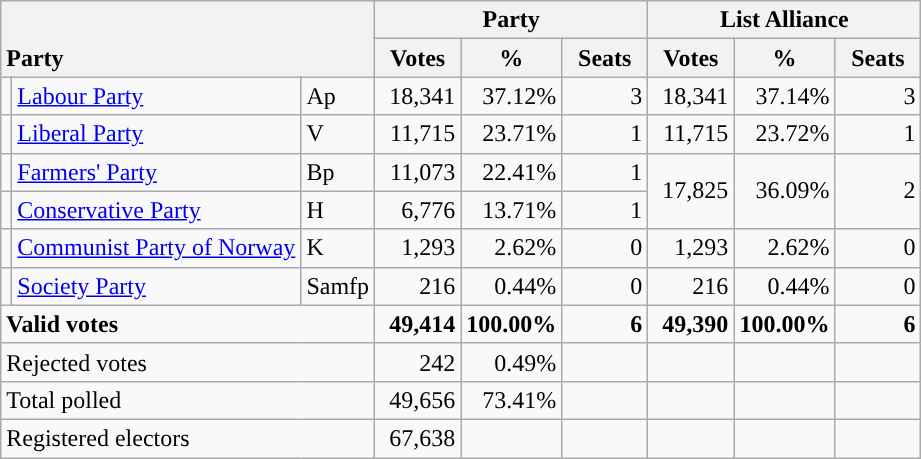<table class="wikitable" border="1" style="text-align:right;">
<tr>
<th style="text-align:left;" valign=bottom rowspan=2 colspan=3>Party</th>
<th colspan=3>Party</th>
<th colspan=3>List Alliance</th>
</tr>
<tr>
<th align=center valign=bottom width="50">Votes</th>
<th align=center valign=bottom width="50">%</th>
<th align=center valign=bottom width="50">Seats</th>
<th align=center valign=bottom width="50">Votes</th>
<th align=center valign=bottom width="50">%</th>
<th align=center valign=bottom width="50">Seats</th>
</tr>
<tr>
<td style="color:inherit;background:"></td>
<td align=left><a href='#'>Labour Party</a></td>
<td align=left>Ap</td>
<td>18,341</td>
<td>37.12%</td>
<td>3</td>
<td>18,341</td>
<td>37.14%</td>
<td>3</td>
</tr>
<tr>
<td style="color:inherit;background:"></td>
<td align=left><a href='#'>Liberal Party</a></td>
<td align=left>V</td>
<td>11,715</td>
<td>23.71%</td>
<td>1</td>
<td>11,715</td>
<td>23.72%</td>
<td>1</td>
</tr>
<tr>
<td style="color:inherit;background:"></td>
<td align=left><a href='#'>Farmers' Party</a></td>
<td align=left>Bp</td>
<td>11,073</td>
<td>22.41%</td>
<td>1</td>
<td rowspan=2>17,825</td>
<td rowspan=2>36.09%</td>
<td rowspan=2>2</td>
</tr>
<tr>
<td style="color:inherit;background:"></td>
<td align=left><a href='#'>Conservative Party</a></td>
<td align=left>H</td>
<td>6,776</td>
<td>13.71%</td>
<td>1</td>
</tr>
<tr>
<td style="color:inherit;background:"></td>
<td align=left><a href='#'>Communist Party of Norway</a></td>
<td align=left>K</td>
<td>1,293</td>
<td>2.62%</td>
<td>0</td>
<td>1,293</td>
<td>2.62%</td>
<td>0</td>
</tr>
<tr>
<td></td>
<td align=left><a href='#'>Society Party</a></td>
<td align=left>Samfp</td>
<td>216</td>
<td>0.44%</td>
<td>0</td>
<td>216</td>
<td>0.44%</td>
<td>0</td>
</tr>
<tr style="font-weight:bold">
<td align=left colspan=3>Valid votes</td>
<td>49,414</td>
<td>100.00%</td>
<td>6</td>
<td>49,390</td>
<td>100.00%</td>
<td>6</td>
</tr>
<tr>
<td align=left colspan=3>Rejected votes</td>
<td>242</td>
<td>0.49%</td>
<td></td>
<td></td>
<td></td>
<td></td>
</tr>
<tr>
<td align=left colspan=3>Total polled</td>
<td>49,656</td>
<td>73.41%</td>
<td></td>
<td></td>
<td></td>
<td></td>
</tr>
<tr>
<td align=left colspan=3>Registered electors</td>
<td>67,638</td>
<td></td>
<td></td>
<td></td>
<td></td>
<td></td>
</tr>
</table>
